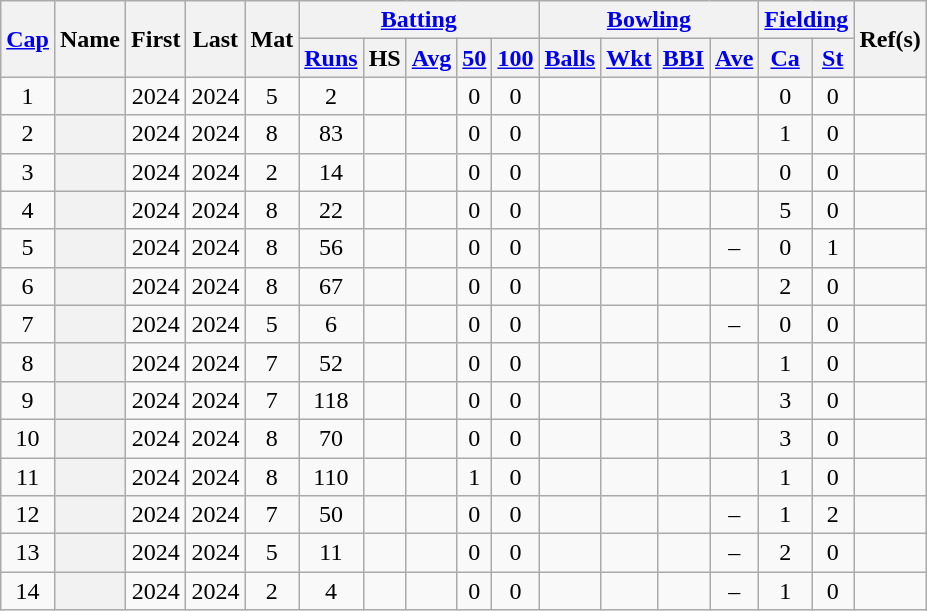<table class="wikitable plainrowheaders sortable" style="text-align:center; font-size:100%">
<tr class="unsortable">
<th scope="col" colspan=1 rowspan=2><a href='#'>Cap</a></th>
<th scope="col" colspan=1 rowspan=2>Name</th>
<th scope="col" colspan=1 rowspan=2>First</th>
<th scope="col" colspan=1 rowspan=2>Last</th>
<th scope="col" colspan=1 rowspan=2>Mat</th>
<th scope="col" colspan=5><a href='#'>Batting</a></th>
<th scope="col" colspan=4><a href='#'>Bowling</a></th>
<th scope="col" colspan=2><a href='#'>Fielding</a></th>
<th scope="col" colspan=1 rowspan=2 class="unsortable">Ref(s)</th>
</tr>
<tr align="center">
<th scope="col"><a href='#'>Runs</a></th>
<th scope="col">HS</th>
<th scope="col"><a href='#'>Avg</a></th>
<th scope="col"><a href='#'>50</a></th>
<th scope="col"><a href='#'>100</a></th>
<th scope="col"><a href='#'>Balls</a></th>
<th scope="col"><a href='#'>Wkt</a></th>
<th scope="col"><a href='#'>BBI</a></th>
<th scope="col"><a href='#'>Ave</a></th>
<th scope="col"><a href='#'>Ca</a></th>
<th scope="col"><a href='#'>St</a></th>
</tr>
<tr align="center">
<td>1</td>
<th scope="row" align="left"></th>
<td>2024</td>
<td>2024</td>
<td>5</td>
<td>2</td>
<td></td>
<td></td>
<td>0</td>
<td>0</td>
<td></td>
<td></td>
<td></td>
<td></td>
<td>0</td>
<td>0</td>
<td></td>
</tr>
<tr align="center">
<td>2</td>
<th scope="row" align="left"></th>
<td>2024</td>
<td>2024</td>
<td>8</td>
<td>83</td>
<td></td>
<td></td>
<td>0</td>
<td>0</td>
<td></td>
<td></td>
<td></td>
<td></td>
<td>1</td>
<td>0</td>
<td></td>
</tr>
<tr align="center">
<td>3</td>
<th scope="row" align="left"></th>
<td>2024</td>
<td>2024</td>
<td>2</td>
<td>14</td>
<td></td>
<td></td>
<td>0</td>
<td>0</td>
<td></td>
<td></td>
<td></td>
<td></td>
<td>0</td>
<td>0</td>
<td></td>
</tr>
<tr align="center">
<td>4</td>
<th scope="row" align="left"> </th>
<td>2024</td>
<td>2024</td>
<td>8</td>
<td>22</td>
<td></td>
<td></td>
<td>0</td>
<td>0</td>
<td></td>
<td></td>
<td></td>
<td></td>
<td>5</td>
<td>0</td>
<td></td>
</tr>
<tr align="center">
<td>5</td>
<th scope="row" align="left"> </th>
<td>2024</td>
<td>2024</td>
<td>8</td>
<td>56</td>
<td></td>
<td></td>
<td>0</td>
<td>0</td>
<td></td>
<td></td>
<td></td>
<td>–</td>
<td>0</td>
<td>1</td>
<td></td>
</tr>
<tr align="center">
<td>6</td>
<th scope="row" align="left"></th>
<td>2024</td>
<td>2024</td>
<td>8</td>
<td>67</td>
<td></td>
<td></td>
<td>0</td>
<td>0</td>
<td></td>
<td></td>
<td></td>
<td></td>
<td>2</td>
<td>0</td>
<td></td>
</tr>
<tr align="center">
<td>7</td>
<th scope="row" align="left"></th>
<td>2024</td>
<td>2024</td>
<td>5</td>
<td>6</td>
<td></td>
<td></td>
<td>0</td>
<td>0</td>
<td></td>
<td></td>
<td></td>
<td>–</td>
<td>0</td>
<td>0</td>
<td></td>
</tr>
<tr align="center">
<td>8</td>
<th scope="row" align="left"></th>
<td>2024</td>
<td>2024</td>
<td>7</td>
<td>52</td>
<td></td>
<td></td>
<td>0</td>
<td>0</td>
<td></td>
<td></td>
<td></td>
<td></td>
<td>1</td>
<td>0</td>
<td></td>
</tr>
<tr align="center">
<td>9</td>
<th scope="row" align="left"></th>
<td>2024</td>
<td>2024</td>
<td>7</td>
<td>118</td>
<td></td>
<td></td>
<td>0</td>
<td>0</td>
<td></td>
<td></td>
<td></td>
<td></td>
<td>3</td>
<td>0</td>
<td></td>
</tr>
<tr align="center">
<td>10</td>
<th scope="row" align="left"></th>
<td>2024</td>
<td>2024</td>
<td>8</td>
<td>70</td>
<td></td>
<td></td>
<td>0</td>
<td>0</td>
<td></td>
<td></td>
<td></td>
<td></td>
<td>3</td>
<td>0</td>
<td></td>
</tr>
<tr align="center">
<td>11</td>
<th scope="row" align="left"></th>
<td>2024</td>
<td>2024</td>
<td>8</td>
<td>110</td>
<td></td>
<td></td>
<td>1</td>
<td>0</td>
<td></td>
<td></td>
<td></td>
<td></td>
<td>1</td>
<td>0</td>
<td></td>
</tr>
<tr align="center">
<td>12</td>
<th scope="row" align="left"></th>
<td>2024</td>
<td>2024</td>
<td>7</td>
<td>50</td>
<td></td>
<td></td>
<td>0</td>
<td>0</td>
<td></td>
<td></td>
<td></td>
<td>–</td>
<td>1</td>
<td>2</td>
<td></td>
</tr>
<tr align="center">
<td>13</td>
<th scope="row" align="left"></th>
<td>2024</td>
<td>2024</td>
<td>5</td>
<td>11</td>
<td></td>
<td></td>
<td>0</td>
<td>0</td>
<td></td>
<td></td>
<td></td>
<td>–</td>
<td>2</td>
<td>0</td>
<td></td>
</tr>
<tr align="center">
<td>14</td>
<th scope="row" align="left"></th>
<td>2024</td>
<td>2024</td>
<td>2</td>
<td>4</td>
<td></td>
<td></td>
<td>0</td>
<td>0</td>
<td></td>
<td></td>
<td></td>
<td>–</td>
<td>1</td>
<td>0</td>
<td></td>
</tr>
</table>
